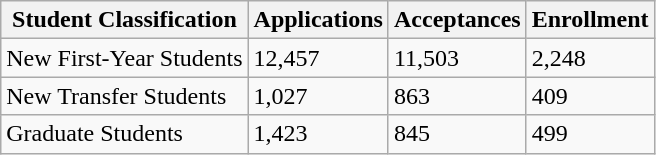<table class="wikitable">
<tr>
<th>Student Classification</th>
<th>Applications</th>
<th>Acceptances</th>
<th>Enrollment</th>
</tr>
<tr>
<td>New First-Year Students</td>
<td>12,457</td>
<td>11,503</td>
<td>2,248</td>
</tr>
<tr>
<td>New Transfer Students</td>
<td>1,027</td>
<td>863</td>
<td>409</td>
</tr>
<tr>
<td>Graduate Students</td>
<td>1,423</td>
<td>845</td>
<td>499</td>
</tr>
</table>
